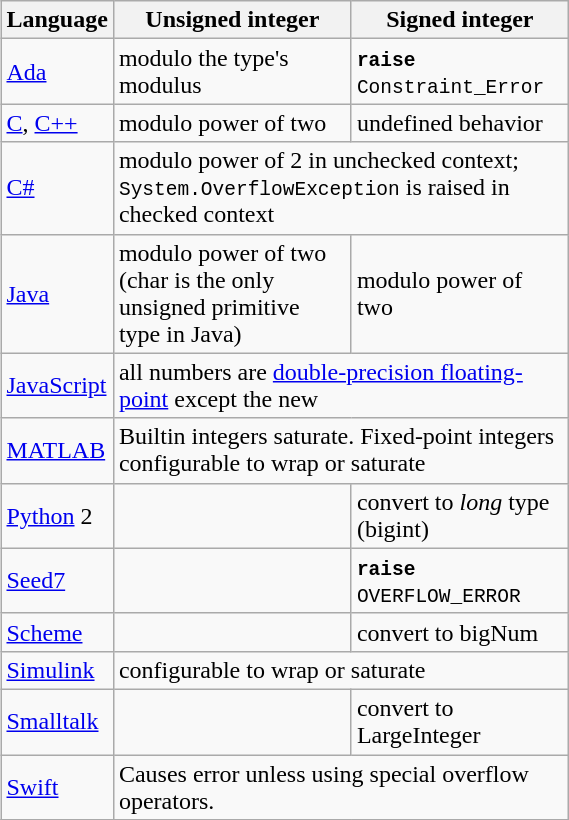<table class="wikitable" style="float:right; margin-left:1em; margin-right:0; width:30%;">
<tr>
<th>Language</th>
<th>Unsigned integer</th>
<th>Signed integer</th>
</tr>
<tr>
<td><a href='#'>Ada</a></td>
<td>modulo the type's modulus</td>
<td><samp><strong>raise</strong> Constraint_Error</samp></td>
</tr>
<tr>
<td><a href='#'>C</a>, <a href='#'>C++</a></td>
<td>modulo power of two</td>
<td>undefined behavior</td>
</tr>
<tr>
<td><a href='#'>C#</a></td>
<td colspan="2">modulo power of 2 in unchecked context; <code>System.OverflowException</code> is raised in checked context</td>
</tr>
<tr>
<td><a href='#'>Java</a></td>
<td>modulo power of two (char is the only unsigned primitive type in Java)</td>
<td>modulo power of two</td>
</tr>
<tr>
<td><a href='#'>JavaScript</a></td>
<td colspan="2">all numbers are <a href='#'>double-precision floating-point</a> except the new </td>
</tr>
<tr>
<td><a href='#'>MATLAB</a></td>
<td colspan="2">Builtin integers saturate. Fixed-point integers configurable to wrap or saturate</td>
</tr>
<tr>
<td><a href='#'>Python</a> 2</td>
<td></td>
<td>convert to <var>long</var> type (bigint)</td>
</tr>
<tr>
<td><a href='#'>Seed7</a></td>
<td></td>
<td><samp><strong>raise</strong> OVERFLOW_ERROR</samp></td>
</tr>
<tr>
<td><a href='#'>Scheme</a></td>
<td></td>
<td>convert to bigNum</td>
</tr>
<tr>
<td><a href='#'>Simulink</a></td>
<td colspan="2">configurable to wrap or saturate</td>
</tr>
<tr>
<td><a href='#'>Smalltalk</a></td>
<td></td>
<td>convert to LargeInteger</td>
</tr>
<tr>
<td><a href='#'>Swift</a></td>
<td colspan="2">Causes error unless using special overflow operators.</td>
</tr>
<tr>
</tr>
</table>
